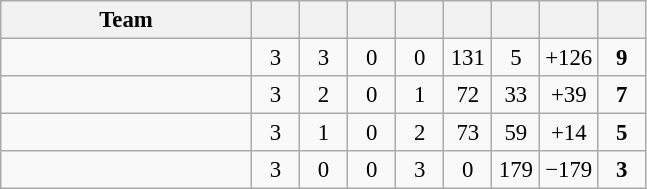<table class="wikitable" style="text-align: center; font-size:95% ">
<tr>
<th width=160>Team</th>
<th width=25></th>
<th width=25></th>
<th width=25></th>
<th width=25></th>
<th width=25></th>
<th width=25></th>
<th width=25></th>
<th width=25></th>
</tr>
<tr>
<td align=left></td>
<td>3</td>
<td>3</td>
<td>0</td>
<td>0</td>
<td>131</td>
<td>5</td>
<td>+126</td>
<td><strong>9</strong></td>
</tr>
<tr>
<td align=left></td>
<td>3</td>
<td>2</td>
<td>0</td>
<td>1</td>
<td>72</td>
<td>33</td>
<td>+39</td>
<td><strong>7</strong></td>
</tr>
<tr>
<td align=left></td>
<td>3</td>
<td>1</td>
<td>0</td>
<td>2</td>
<td>73</td>
<td>59</td>
<td>+14</td>
<td><strong>5</strong></td>
</tr>
<tr>
<td align=left></td>
<td>3</td>
<td>0</td>
<td>0</td>
<td>3</td>
<td>0</td>
<td>179</td>
<td>−179</td>
<td><strong>3</strong></td>
</tr>
</table>
